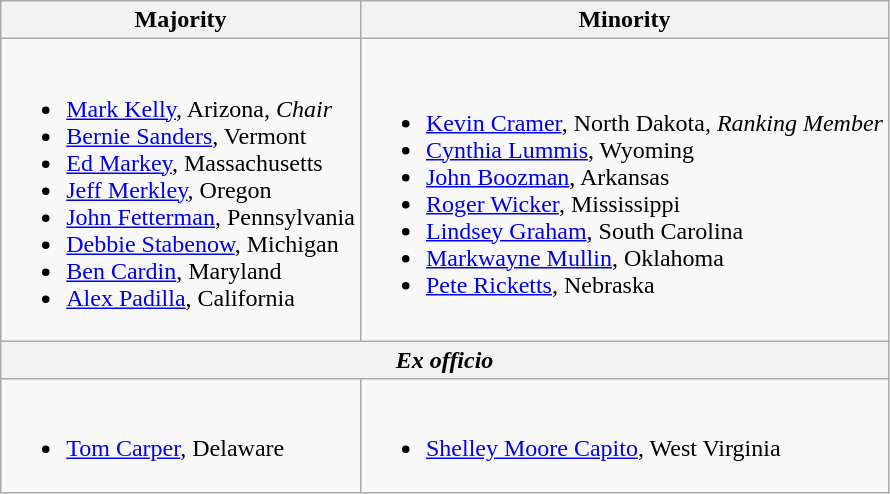<table class=wikitable>
<tr>
<th>Majority</th>
<th>Minority</th>
</tr>
<tr>
<td><br><ul><li><a href='#'>Mark Kelly</a>, Arizona, <em>Chair</em></li><li><span><a href='#'>Bernie Sanders</a>, Vermont</span></li><li><a href='#'>Ed Markey</a>, Massachusetts</li><li><a href='#'>Jeff Merkley</a>, Oregon</li><li><a href='#'>John Fetterman</a>, Pennsylvania</li><li><a href='#'>Debbie Stabenow</a>, Michigan</li><li><a href='#'>Ben Cardin</a>, Maryland</li><li><a href='#'>Alex Padilla</a>, California</li></ul></td>
<td><br><ul><li><a href='#'>Kevin Cramer</a>, North Dakota, <em>Ranking Member</em></li><li><a href='#'>Cynthia Lummis</a>, Wyoming</li><li><a href='#'>John Boozman</a>, Arkansas</li><li><a href='#'>Roger Wicker</a>, Mississippi</li><li><a href='#'>Lindsey Graham</a>, South Carolina</li><li><a href='#'>Markwayne Mullin</a>, Oklahoma</li><li><a href='#'>Pete Ricketts</a>, Nebraska</li></ul></td>
</tr>
<tr>
<th colspan=2><em>Ex officio</em></th>
</tr>
<tr>
<td><br><ul><li><a href='#'>Tom Carper</a>, Delaware</li></ul></td>
<td><br><ul><li><a href='#'>Shelley Moore Capito</a>, West Virginia</li></ul></td>
</tr>
</table>
